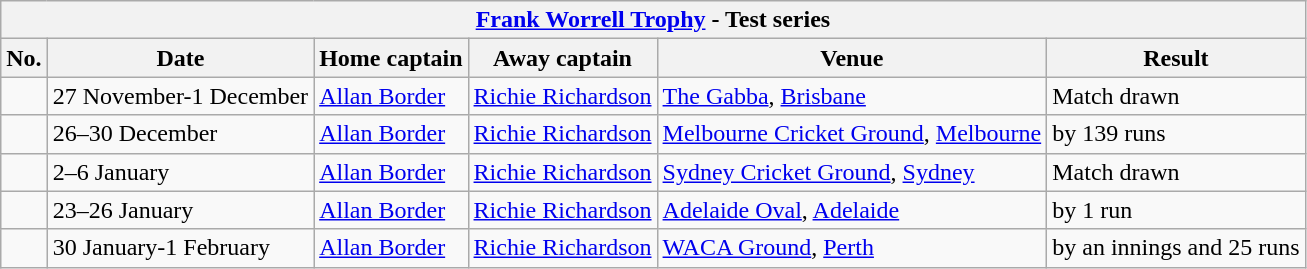<table class="wikitable">
<tr>
<th colspan="9"><a href='#'>Frank Worrell Trophy</a> - Test series</th>
</tr>
<tr>
<th>No.</th>
<th>Date</th>
<th>Home captain</th>
<th>Away captain</th>
<th>Venue</th>
<th>Result</th>
</tr>
<tr>
<td></td>
<td>27 November-1 December</td>
<td><a href='#'>Allan Border</a></td>
<td><a href='#'>Richie Richardson</a></td>
<td><a href='#'>The Gabba</a>, <a href='#'>Brisbane</a></td>
<td>Match drawn</td>
</tr>
<tr>
<td></td>
<td>26–30 December</td>
<td><a href='#'>Allan Border</a></td>
<td><a href='#'>Richie Richardson</a></td>
<td><a href='#'>Melbourne Cricket Ground</a>, <a href='#'>Melbourne</a></td>
<td> by 139 runs</td>
</tr>
<tr>
<td></td>
<td>2–6 January</td>
<td><a href='#'>Allan Border</a></td>
<td><a href='#'>Richie Richardson</a></td>
<td><a href='#'>Sydney Cricket Ground</a>, <a href='#'>Sydney</a></td>
<td>Match drawn</td>
</tr>
<tr>
<td></td>
<td>23–26 January</td>
<td><a href='#'>Allan Border</a></td>
<td><a href='#'>Richie Richardson</a></td>
<td><a href='#'>Adelaide Oval</a>, <a href='#'>Adelaide</a></td>
<td> by 1 run</td>
</tr>
<tr>
<td></td>
<td>30 January-1 February</td>
<td><a href='#'>Allan Border</a></td>
<td><a href='#'>Richie Richardson</a></td>
<td><a href='#'>WACA Ground</a>, <a href='#'>Perth</a></td>
<td> by an innings and 25 runs</td>
</tr>
</table>
